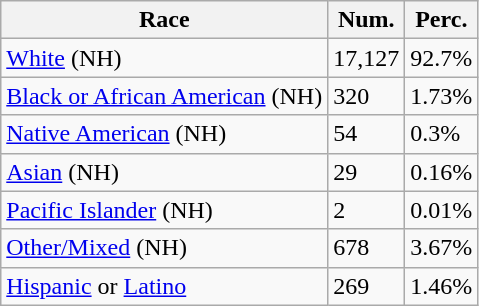<table class="wikitable">
<tr>
<th>Race</th>
<th>Num.</th>
<th>Perc.</th>
</tr>
<tr>
<td><a href='#'>White</a> (NH)</td>
<td>17,127</td>
<td>92.7%</td>
</tr>
<tr>
<td><a href='#'>Black or African American</a> (NH)</td>
<td>320</td>
<td>1.73%</td>
</tr>
<tr>
<td><a href='#'>Native American</a> (NH)</td>
<td>54</td>
<td>0.3%</td>
</tr>
<tr>
<td><a href='#'>Asian</a> (NH)</td>
<td>29</td>
<td>0.16%</td>
</tr>
<tr>
<td><a href='#'>Pacific Islander</a> (NH)</td>
<td>2</td>
<td>0.01%</td>
</tr>
<tr>
<td><a href='#'>Other/Mixed</a> (NH)</td>
<td>678</td>
<td>3.67%</td>
</tr>
<tr>
<td><a href='#'>Hispanic</a> or <a href='#'>Latino</a></td>
<td>269</td>
<td>1.46%</td>
</tr>
</table>
